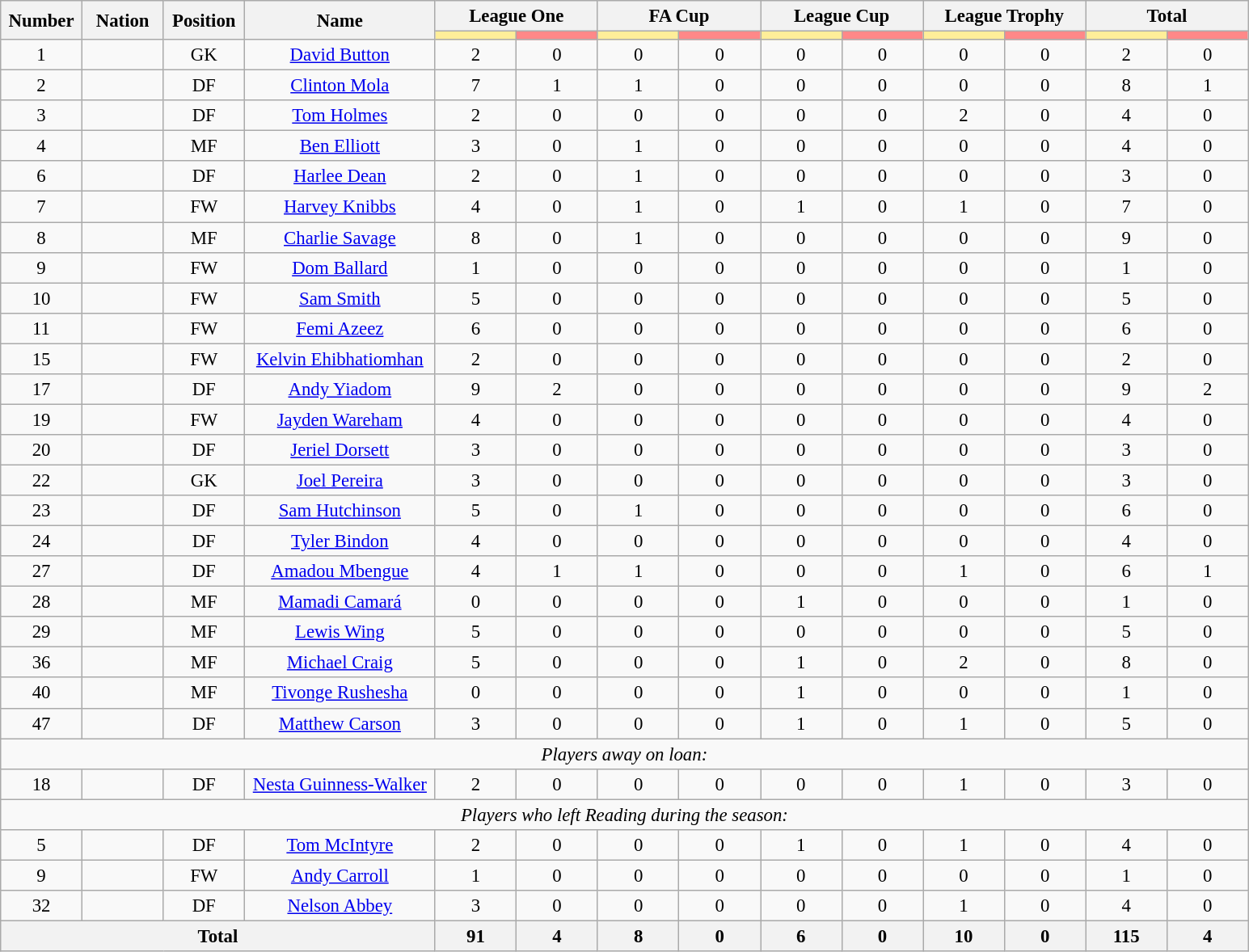<table class="wikitable" style="font-size: 95%; text-align: center;">
<tr>
<th rowspan=2 width=60>Number</th>
<th rowspan=2 width=60>Nation</th>
<th rowspan=2 width=60>Position</th>
<th rowspan=2 width=150>Name</th>
<th colspan=2>League One</th>
<th colspan=2>FA Cup</th>
<th colspan=2>League Cup</th>
<th colspan=2>League Trophy</th>
<th colspan=2>Total</th>
</tr>
<tr>
<th style="width:60px; background:#fe9;"></th>
<th style="width:60px; background:#ff8888;"></th>
<th style="width:60px; background:#fe9;"></th>
<th style="width:60px; background:#ff8888;"></th>
<th style="width:60px; background:#fe9;"></th>
<th style="width:60px; background:#ff8888;"></th>
<th style="width:60px; background:#fe9;"></th>
<th style="width:60px; background:#ff8888;"></th>
<th style="width:60px; background:#fe9;"></th>
<th style="width:60px; background:#ff8888;"></th>
</tr>
<tr>
<td>1</td>
<td></td>
<td>GK</td>
<td><a href='#'>David Button</a></td>
<td>2</td>
<td>0</td>
<td>0</td>
<td>0</td>
<td>0</td>
<td>0</td>
<td>0</td>
<td>0</td>
<td>2</td>
<td>0</td>
</tr>
<tr>
<td>2</td>
<td></td>
<td>DF</td>
<td><a href='#'>Clinton Mola</a></td>
<td>7</td>
<td>1</td>
<td>1</td>
<td>0</td>
<td>0</td>
<td>0</td>
<td>0</td>
<td>0</td>
<td>8</td>
<td>1</td>
</tr>
<tr>
<td>3</td>
<td></td>
<td>DF</td>
<td><a href='#'>Tom Holmes</a></td>
<td>2</td>
<td>0</td>
<td>0</td>
<td>0</td>
<td>0</td>
<td>0</td>
<td>2</td>
<td>0</td>
<td>4</td>
<td>0</td>
</tr>
<tr>
<td>4</td>
<td></td>
<td>MF</td>
<td><a href='#'>Ben Elliott</a></td>
<td>3</td>
<td>0</td>
<td>1</td>
<td>0</td>
<td>0</td>
<td>0</td>
<td>0</td>
<td>0</td>
<td>4</td>
<td>0</td>
</tr>
<tr>
<td>6</td>
<td></td>
<td>DF</td>
<td><a href='#'>Harlee Dean</a></td>
<td>2</td>
<td>0</td>
<td>1</td>
<td>0</td>
<td>0</td>
<td>0</td>
<td>0</td>
<td>0</td>
<td>3</td>
<td>0</td>
</tr>
<tr>
<td>7</td>
<td></td>
<td>FW</td>
<td><a href='#'>Harvey Knibbs</a></td>
<td>4</td>
<td>0</td>
<td>1</td>
<td>0</td>
<td>1</td>
<td>0</td>
<td>1</td>
<td>0</td>
<td>7</td>
<td>0</td>
</tr>
<tr>
<td>8</td>
<td></td>
<td>MF</td>
<td><a href='#'>Charlie Savage</a></td>
<td>8</td>
<td>0</td>
<td>1</td>
<td>0</td>
<td>0</td>
<td>0</td>
<td>0</td>
<td>0</td>
<td>9</td>
<td>0</td>
</tr>
<tr>
<td>9</td>
<td></td>
<td>FW</td>
<td><a href='#'>Dom Ballard</a></td>
<td>1</td>
<td>0</td>
<td>0</td>
<td>0</td>
<td>0</td>
<td>0</td>
<td>0</td>
<td>0</td>
<td>1</td>
<td>0</td>
</tr>
<tr>
<td>10</td>
<td></td>
<td>FW</td>
<td><a href='#'>Sam Smith</a></td>
<td>5</td>
<td>0</td>
<td>0</td>
<td>0</td>
<td>0</td>
<td>0</td>
<td>0</td>
<td>0</td>
<td>5</td>
<td>0</td>
</tr>
<tr>
<td>11</td>
<td></td>
<td>FW</td>
<td><a href='#'>Femi Azeez</a></td>
<td>6</td>
<td>0</td>
<td>0</td>
<td>0</td>
<td>0</td>
<td>0</td>
<td>0</td>
<td>0</td>
<td>6</td>
<td>0</td>
</tr>
<tr>
<td>15</td>
<td></td>
<td>FW</td>
<td><a href='#'>Kelvin Ehibhatiomhan</a></td>
<td>2</td>
<td>0</td>
<td>0</td>
<td>0</td>
<td>0</td>
<td>0</td>
<td>0</td>
<td>0</td>
<td>2</td>
<td>0</td>
</tr>
<tr>
<td>17</td>
<td></td>
<td>DF</td>
<td><a href='#'>Andy Yiadom</a></td>
<td>9</td>
<td>2</td>
<td>0</td>
<td>0</td>
<td>0</td>
<td>0</td>
<td>0</td>
<td>0</td>
<td>9</td>
<td>2</td>
</tr>
<tr>
<td>19</td>
<td></td>
<td>FW</td>
<td><a href='#'>Jayden Wareham</a></td>
<td>4</td>
<td>0</td>
<td>0</td>
<td>0</td>
<td>0</td>
<td>0</td>
<td>0</td>
<td>0</td>
<td>4</td>
<td>0</td>
</tr>
<tr>
<td>20</td>
<td></td>
<td>DF</td>
<td><a href='#'>Jeriel Dorsett</a></td>
<td>3</td>
<td>0</td>
<td>0</td>
<td>0</td>
<td>0</td>
<td>0</td>
<td>0</td>
<td>0</td>
<td>3</td>
<td>0</td>
</tr>
<tr>
<td>22</td>
<td></td>
<td>GK</td>
<td><a href='#'>Joel Pereira</a></td>
<td>3</td>
<td>0</td>
<td>0</td>
<td>0</td>
<td>0</td>
<td>0</td>
<td>0</td>
<td>0</td>
<td>3</td>
<td>0</td>
</tr>
<tr>
<td>23</td>
<td></td>
<td>DF</td>
<td><a href='#'>Sam Hutchinson</a></td>
<td>5</td>
<td>0</td>
<td>1</td>
<td>0</td>
<td>0</td>
<td>0</td>
<td>0</td>
<td>0</td>
<td>6</td>
<td>0</td>
</tr>
<tr>
<td>24</td>
<td></td>
<td>DF</td>
<td><a href='#'>Tyler Bindon</a></td>
<td>4</td>
<td>0</td>
<td>0</td>
<td>0</td>
<td>0</td>
<td>0</td>
<td>0</td>
<td>0</td>
<td>4</td>
<td>0</td>
</tr>
<tr>
<td>27</td>
<td></td>
<td>DF</td>
<td><a href='#'>Amadou Mbengue</a></td>
<td>4</td>
<td>1</td>
<td>1</td>
<td>0</td>
<td>0</td>
<td>0</td>
<td>1</td>
<td>0</td>
<td>6</td>
<td>1</td>
</tr>
<tr>
<td>28</td>
<td></td>
<td>MF</td>
<td><a href='#'>Mamadi Camará</a></td>
<td>0</td>
<td>0</td>
<td>0</td>
<td>0</td>
<td>1</td>
<td>0</td>
<td>0</td>
<td>0</td>
<td>1</td>
<td>0</td>
</tr>
<tr>
<td>29</td>
<td></td>
<td>MF</td>
<td><a href='#'>Lewis Wing</a></td>
<td>5</td>
<td>0</td>
<td>0</td>
<td>0</td>
<td>0</td>
<td>0</td>
<td>0</td>
<td>0</td>
<td>5</td>
<td>0</td>
</tr>
<tr>
<td>36</td>
<td></td>
<td>MF</td>
<td><a href='#'>Michael Craig</a></td>
<td>5</td>
<td>0</td>
<td>0</td>
<td>0</td>
<td>1</td>
<td>0</td>
<td>2</td>
<td>0</td>
<td>8</td>
<td>0</td>
</tr>
<tr>
<td>40</td>
<td></td>
<td>MF</td>
<td><a href='#'>Tivonge Rushesha</a></td>
<td>0</td>
<td>0</td>
<td>0</td>
<td>0</td>
<td>1</td>
<td>0</td>
<td>0</td>
<td>0</td>
<td>1</td>
<td>0</td>
</tr>
<tr>
<td>47</td>
<td></td>
<td>DF</td>
<td><a href='#'>Matthew Carson</a></td>
<td>3</td>
<td>0</td>
<td>0</td>
<td>0</td>
<td>1</td>
<td>0</td>
<td>1</td>
<td>0</td>
<td>5</td>
<td>0</td>
</tr>
<tr>
<td colspan="14"><em>Players away on loan:</em></td>
</tr>
<tr>
<td>18</td>
<td></td>
<td>DF</td>
<td><a href='#'>Nesta Guinness-Walker</a></td>
<td>2</td>
<td>0</td>
<td>0</td>
<td>0</td>
<td>0</td>
<td>0</td>
<td>1</td>
<td>0</td>
<td>3</td>
<td>0</td>
</tr>
<tr>
<td colspan="14"><em>Players who left Reading during the season:</em></td>
</tr>
<tr>
<td>5</td>
<td></td>
<td>DF</td>
<td><a href='#'>Tom McIntyre</a></td>
<td>2</td>
<td>0</td>
<td>0</td>
<td>0</td>
<td>1</td>
<td>0</td>
<td>1</td>
<td>0</td>
<td>4</td>
<td>0</td>
</tr>
<tr>
<td>9</td>
<td></td>
<td>FW</td>
<td><a href='#'>Andy Carroll</a></td>
<td>1</td>
<td>0</td>
<td>0</td>
<td>0</td>
<td>0</td>
<td>0</td>
<td>0</td>
<td>0</td>
<td>1</td>
<td>0</td>
</tr>
<tr>
<td>32</td>
<td></td>
<td>DF</td>
<td><a href='#'>Nelson Abbey</a></td>
<td>3</td>
<td>0</td>
<td>0</td>
<td>0</td>
<td>0</td>
<td>0</td>
<td>1</td>
<td>0</td>
<td>4</td>
<td>0</td>
</tr>
<tr>
<th colspan=4>Total</th>
<th>91</th>
<th>4</th>
<th>8</th>
<th>0</th>
<th>6</th>
<th>0</th>
<th>10</th>
<th>0</th>
<th>115</th>
<th>4</th>
</tr>
</table>
